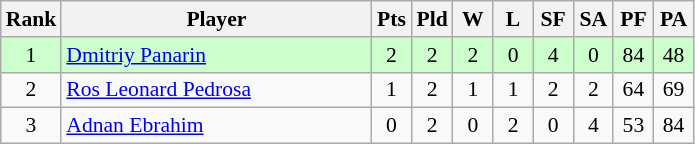<table class=wikitable style="text-align:center; font-size:90%">
<tr>
<th width="20">Rank</th>
<th width="200">Player</th>
<th width="20">Pts</th>
<th width="20">Pld</th>
<th width="20">W</th>
<th width="20">L</th>
<th width="20">SF</th>
<th width="20">SA</th>
<th width="20">PF</th>
<th width="20">PA</th>
</tr>
<tr bgcolor="#ccffcc">
<td>1</td>
<td style="text-align:left"> <a href='#'>Dmitriy Panarin</a></td>
<td>2</td>
<td>2</td>
<td>2</td>
<td>0</td>
<td>4</td>
<td>0</td>
<td>84</td>
<td>48</td>
</tr>
<tr>
<td>2</td>
<td style="text-align:left"> <a href='#'>Ros Leonard Pedrosa</a></td>
<td>1</td>
<td>2</td>
<td>1</td>
<td>1</td>
<td>2</td>
<td>2</td>
<td>64</td>
<td>69</td>
</tr>
<tr>
<td>3</td>
<td style="text-align:left"> <a href='#'>Adnan Ebrahim</a></td>
<td>0</td>
<td>2</td>
<td>0</td>
<td>2</td>
<td>0</td>
<td>4</td>
<td>53</td>
<td>84</td>
</tr>
</table>
